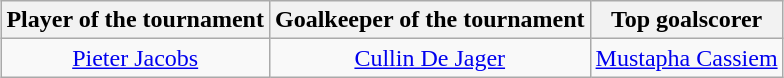<table class=wikitable style="text-align:center; margin:auto">
<tr>
<th>Player of the tournament</th>
<th>Goalkeeper of the tournament</th>
<th>Top goalscorer</th>
</tr>
<tr>
<td> <a href='#'>Pieter Jacobs</a></td>
<td> <a href='#'>Cullin De Jager</a></td>
<td> <a href='#'>Mustapha Cassiem</a></td>
</tr>
</table>
